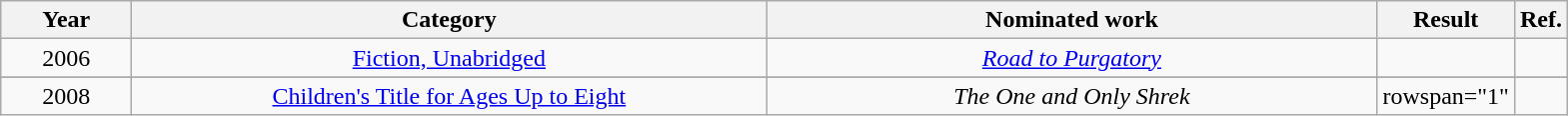<table class="wikitable plainrowheaders" style="text-align:center;">
<tr>
<th scope="col" style="width:5em;">Year</th>
<th scope="col" style="width:26em;">Category</th>
<th scope="col" style="width:25em;">Nominated work</th>
<th scope="col" style="width:5em;">Result</th>
<th>Ref.</th>
</tr>
<tr>
<td>2006</td>
<td><a href='#'>Fiction, Unabridged</a></td>
<td><em><a href='#'>Road to Purgatory</a></em></td>
<td></td>
<td></td>
</tr>
<tr>
</tr>
<tr>
<td style="text-align:center;"rowspan="1">2008</td>
<td><a href='#'>Children's Title for Ages Up to Eight</a> <br> </td>
<td rowspan="1"><em>The One and Only Shrek</em></td>
<td>rowspan="1"</td>
<td rowspan="1"></td>
</tr>
</table>
